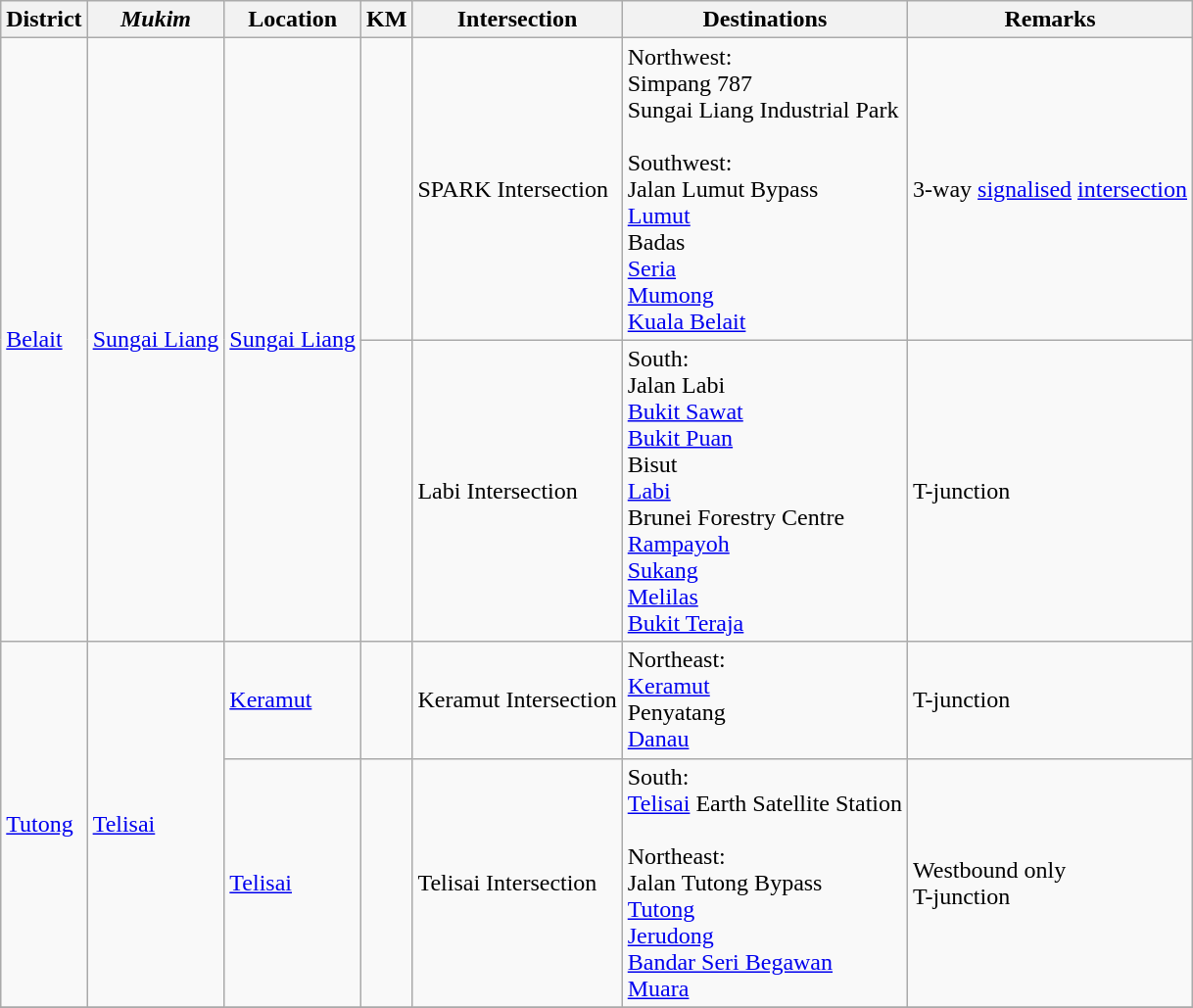<table class="wikitable">
<tr>
<th>District</th>
<th><em>Mukim</em></th>
<th>Location</th>
<th>KM</th>
<th>Intersection</th>
<th>Destinations</th>
<th>Remarks</th>
</tr>
<tr>
<td rowspan="2"><a href='#'>Belait</a></td>
<td rowspan="2"><a href='#'>Sungai Liang</a></td>
<td rowspan="2"><a href='#'>Sungai Liang</a></td>
<td></td>
<td>SPARK Intersection</td>
<td>Northwest:<br>Simpang 787<br>Sungai Liang Industrial Park<br><br>Southwest:<br> Jalan Lumut Bypass<br><a href='#'>Lumut</a><br>Badas<br><a href='#'>Seria</a><br><a href='#'>Mumong</a><br><a href='#'>Kuala Belait</a></td>
<td>3-way <a href='#'>signalised</a> <a href='#'>intersection</a></td>
</tr>
<tr>
<td></td>
<td>Labi Intersection</td>
<td>South:<br>Jalan Labi<br><a href='#'>Bukit Sawat</a><br><a href='#'>Bukit Puan</a><br>Bisut<br><a href='#'>Labi</a><br>Brunei Forestry Centre<br><a href='#'>Rampayoh</a><br><a href='#'>Sukang</a><br><a href='#'>Melilas</a><br><a href='#'>Bukit Teraja</a></td>
<td>T-junction</td>
</tr>
<tr>
<td rowspan="2"><a href='#'>Tutong</a></td>
<td rowspan="2"><a href='#'>Telisai</a></td>
<td><a href='#'>Keramut</a></td>
<td></td>
<td>Keramut Intersection</td>
<td>Northeast:<br><a href='#'>Keramut</a><br>Penyatang<br><a href='#'>Danau</a></td>
<td>T-junction</td>
</tr>
<tr>
<td><a href='#'>Telisai</a></td>
<td></td>
<td>Telisai Intersection</td>
<td>South:<br><a href='#'>Telisai</a> Earth Satellite Station<br><br>Northeast:<br> Jalan Tutong Bypass<br><a href='#'>Tutong</a><br><a href='#'>Jerudong</a><br><a href='#'>Bandar Seri Begawan</a><br><a href='#'>Muara</a></td>
<td>Westbound only<br>T-junction</td>
</tr>
<tr>
</tr>
</table>
